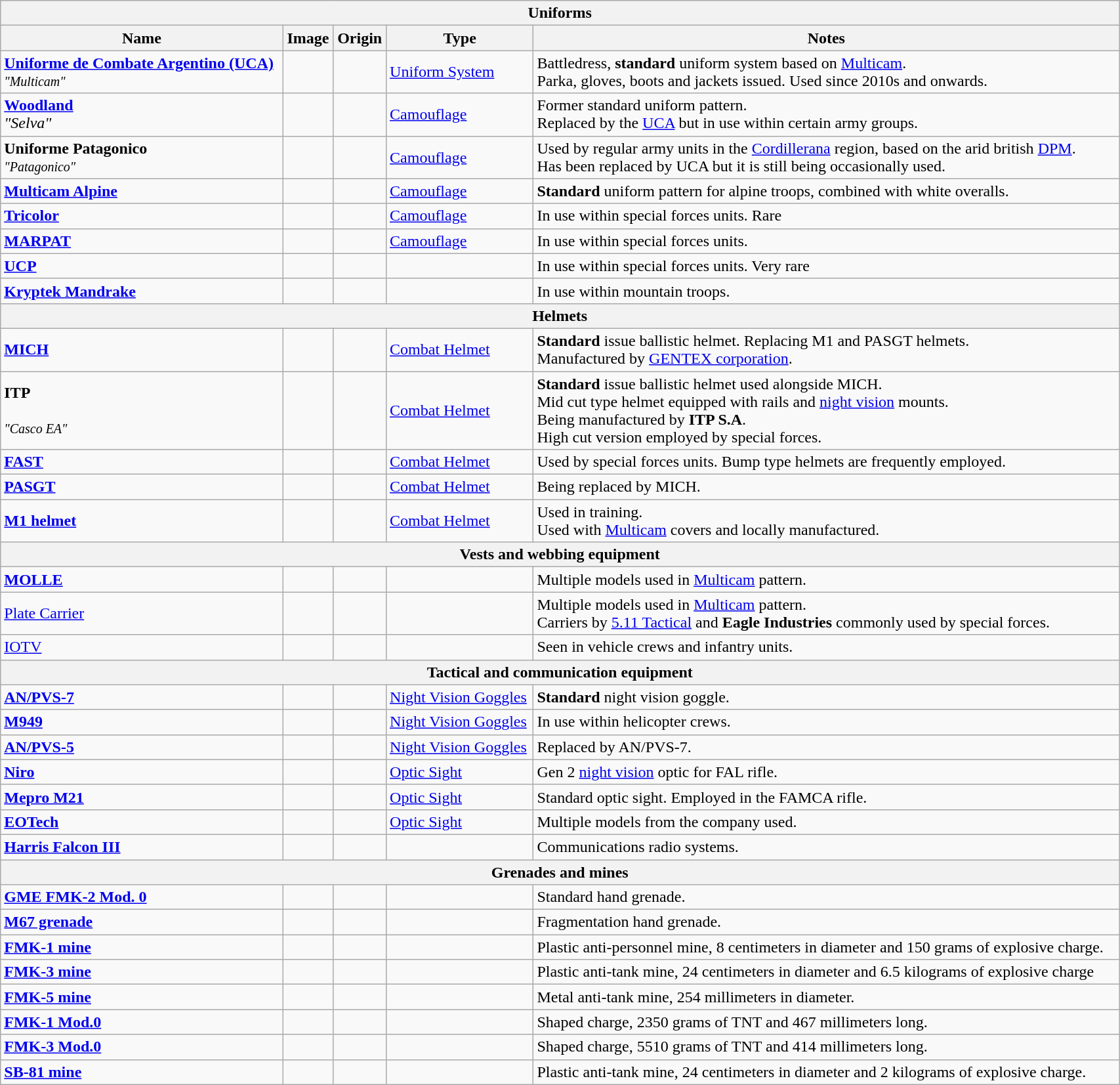<table class="wikitable" style="width:90%;">
<tr>
<th colspan="5">Uniforms</th>
</tr>
<tr>
<th>Name</th>
<th>Image</th>
<th>Origin</th>
<th>Type</th>
<th>Notes</th>
</tr>
<tr>
<td><a href='#'><strong>Uniforme de Combate Argentino (UCA)</strong></a><br><em><small>"Multicam"</small></em></td>
<td></td>
<td></td>
<td><a href='#'>Uniform System</a></td>
<td>Battledress, <strong>standard</strong> uniform system based on <a href='#'>Multicam</a>.<br>Parka, gloves, boots and jackets issued. Used since 2010s and onwards.</td>
</tr>
<tr>
<td><a href='#'><strong>Woodland</strong></a><br><em>"Selva"</em></td>
<td></td>
<td></td>
<td><a href='#'>Camouflage</a></td>
<td>Former standard uniform pattern.<br>Replaced by the <a href='#'>UCA</a> but in use within certain army groups.</td>
</tr>
<tr>
<td><strong>Uniforme Patagonico</strong><br><small><em>"Patagonico"</em></small></td>
<td></td>
<td></td>
<td><a href='#'>Camouflage</a></td>
<td>Used by regular army units in the <a href='#'>Cordillerana</a> region, based on the arid british <a href='#'>DPM</a>.<br>Has been replaced by UCA but it is still being occasionally used.</td>
</tr>
<tr>
<td><a href='#'><strong>Multicam Alpine</strong></a></td>
<td></td>
<td></td>
<td><a href='#'>Camouflage</a></td>
<td><strong>Standard</strong> uniform pattern for alpine troops, combined with white overalls.</td>
</tr>
<tr>
<td><a href='#'><strong>Tricolor</strong></a></td>
<td></td>
<td></td>
<td><a href='#'>Camouflage</a></td>
<td>In use within special forces units. Rare</td>
</tr>
<tr>
<td><strong><a href='#'>MARPAT</a></strong></td>
<td></td>
<td></td>
<td><a href='#'>Camouflage</a></td>
<td>In use within special forces units.</td>
</tr>
<tr>
<td><a href='#'><strong>UCP</strong></a></td>
<td></td>
<td></td>
<td></td>
<td>In use within special forces units. Very rare</td>
</tr>
<tr>
<td><strong><a href='#'>Kryptek Mandrake</a></strong></td>
<td></td>
<td></td>
<td></td>
<td>In use within mountain troops.</td>
</tr>
<tr>
<th colspan="5">Helmets</th>
</tr>
<tr>
<td><a href='#'><strong>MICH</strong></a></td>
<td></td>
<td></td>
<td><a href='#'>Combat Helmet</a></td>
<td><strong>Standard</strong> issue ballistic helmet. Replacing M1 and PASGT helmets.<br>Manufactured by <a href='#'>GENTEX corporation</a>.</td>
</tr>
<tr>
<td><strong>ITP</strong><br><br><em><small>"Casco EA"</small></em></td>
<td></td>
<td></td>
<td><a href='#'>Combat Helmet</a></td>
<td><strong>Standard</strong> issue ballistic helmet used alongside MICH.<br>Mid cut type helmet equipped with rails and <a href='#'>night vision</a> mounts.<br>Being manufactured by <strong>ITP S.A</strong>.<br>High cut version employed by special forces.</td>
</tr>
<tr>
<td><a href='#'><strong>FAST</strong></a></td>
<td></td>
<td></td>
<td><a href='#'>Combat Helmet</a></td>
<td>Used by special forces units. Bump type helmets are frequently employed.</td>
</tr>
<tr>
<td><a href='#'><strong>PASGT</strong></a></td>
<td></td>
<td></td>
<td><a href='#'>Combat Helmet</a></td>
<td>Being replaced by MICH.</td>
</tr>
<tr>
<td><strong><a href='#'>M1 helmet</a></strong></td>
<td></td>
<td></td>
<td><a href='#'>Combat Helmet</a></td>
<td>Used in training.<br>Used with <a href='#'>Multicam</a> covers and locally manufactured.</td>
</tr>
<tr>
<th colspan="5">Vests and webbing equipment</th>
</tr>
<tr>
<td><strong><a href='#'>MOLLE</a></strong></td>
<td></td>
<td></td>
<td></td>
<td>Multiple models used in <a href='#'>Multicam</a> pattern.</td>
</tr>
<tr>
<td><a href='#'>Plate Carrier</a></td>
<td></td>
<td></td>
<td></td>
<td>Multiple models used in <a href='#'>Multicam</a> pattern.<br>Carriers by <a href='#'>5.11 Tactical</a> and <strong>Eagle Industries</strong> commonly used by special forces.</td>
</tr>
<tr>
<td><a href='#'>IOTV</a></td>
<td></td>
<td></td>
<td></td>
<td>Seen in vehicle crews and infantry units.</td>
</tr>
<tr>
<th colspan="5"><strong>Tactical and communication equipment</strong></th>
</tr>
<tr>
<td><strong><a href='#'>AN/PVS-7</a></strong></td>
<td></td>
<td></td>
<td><a href='#'>Night Vision Goggles</a></td>
<td><strong>Standard</strong> night vision goggle.</td>
</tr>
<tr>
<td><a href='#'><strong>M949</strong></a></td>
<td></td>
<td></td>
<td><a href='#'>Night Vision Goggles</a></td>
<td>In use within helicopter crews.</td>
</tr>
<tr>
<td><strong><a href='#'>AN/PVS-5</a></strong></td>
<td></td>
<td></td>
<td><a href='#'>Night Vision Goggles</a></td>
<td>Replaced by AN/PVS-7.</td>
</tr>
<tr>
<td><a href='#'><strong>Niro</strong></a></td>
<td></td>
<td></td>
<td><a href='#'>Optic Sight</a></td>
<td>Gen 2 <a href='#'>night vision</a> optic for FAL rifle.</td>
</tr>
<tr>
<td><strong><a href='#'>Mepro M21</a></strong></td>
<td></td>
<td></td>
<td><a href='#'>Optic Sight</a></td>
<td>Standard optic sight. Employed in the FAMCA rifle.</td>
</tr>
<tr>
<td><strong><a href='#'>EOTech</a></strong></td>
<td></td>
<td></td>
<td><a href='#'>Optic Sight</a></td>
<td>Multiple models from the company used.</td>
</tr>
<tr>
<td><a href='#'><strong>Harris Falcon III</strong></a></td>
<td></td>
<td></td>
<td></td>
<td>Communications radio systems.</td>
</tr>
<tr>
<th colspan="5">Grenades and mines</th>
</tr>
<tr>
<td><strong><a href='#'>GME FMK-2 Mod. 0</a></strong></td>
<td></td>
<td></td>
<td></td>
<td>Standard hand grenade.</td>
</tr>
<tr>
<td><strong><a href='#'>M67 grenade</a></strong></td>
<td></td>
<td></td>
<td></td>
<td>Fragmentation hand grenade.</td>
</tr>
<tr>
<td><strong><a href='#'>FMK-1 mine</a></strong></td>
<td></td>
<td></td>
<td></td>
<td>Plastic anti-personnel mine, 8 centimeters in diameter and 150 grams of explosive charge.</td>
</tr>
<tr>
<td><strong><a href='#'>FMK-3 mine</a></strong></td>
<td></td>
<td></td>
<td></td>
<td>Plastic anti-tank mine, 24 centimeters in diameter and 6.5 kilograms of explosive charge</td>
</tr>
<tr>
<td><strong><a href='#'>FMK-5 mine</a></strong></td>
<td></td>
<td></td>
<td></td>
<td>Metal anti-tank mine, 254 millimeters in diameter.</td>
</tr>
<tr>
<td><strong><a href='#'>FMK-1 Mod.0</a></strong></td>
<td></td>
<td></td>
<td></td>
<td>Shaped charge, 2350 grams of TNT and 467 millimeters long.</td>
</tr>
<tr>
<td><strong><a href='#'>FMK-3 Mod.0</a></strong></td>
<td></td>
<td></td>
<td></td>
<td>Shaped charge, 5510 grams of TNT and 414 millimeters long.</td>
</tr>
<tr>
<td><strong><a href='#'>SB-81 mine</a></strong></td>
<td></td>
<td></td>
<td></td>
<td>Plastic anti-tank mine, 24 centimeters in diameter and 2 kilograms of explosive charge.</td>
</tr>
</table>
